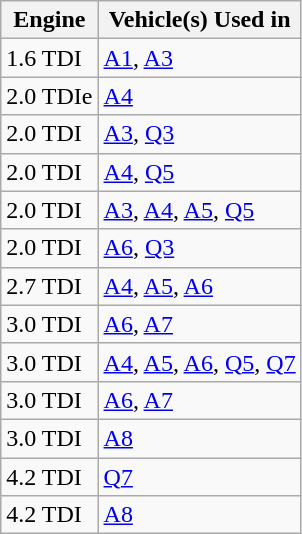<table class="wikitable">
<tr>
<th>Engine</th>
<th>Vehicle(s) Used in</th>
</tr>
<tr>
<td>1.6 TDI </td>
<td><a href='#'>A1</a>, <a href='#'>A3</a></td>
</tr>
<tr>
<td>2.0 TDIe </td>
<td><a href='#'>A4</a></td>
</tr>
<tr>
<td>2.0 TDI </td>
<td><a href='#'>A3</a>, <a href='#'>Q3</a></td>
</tr>
<tr>
<td>2.0 TDI </td>
<td><a href='#'>A4</a>, <a href='#'>Q5</a></td>
</tr>
<tr>
<td>2.0 TDI </td>
<td><a href='#'>A3</a>, <a href='#'>A4</a>, <a href='#'>A5</a>, <a href='#'>Q5</a></td>
</tr>
<tr>
<td>2.0 TDI </td>
<td><a href='#'>A6</a>, <a href='#'>Q3</a></td>
</tr>
<tr>
<td>2.7 TDI </td>
<td><a href='#'>A4</a>, <a href='#'>A5</a>, <a href='#'>A6</a></td>
</tr>
<tr>
<td>3.0 TDI </td>
<td><a href='#'>A6</a>, <a href='#'>A7</a></td>
</tr>
<tr>
<td>3.0 TDI </td>
<td><a href='#'>A4</a>, <a href='#'>A5</a>, <a href='#'>A6</a>, <a href='#'>Q5</a>, <a href='#'>Q7</a></td>
</tr>
<tr>
<td>3.0 TDI </td>
<td><a href='#'>A6</a>, <a href='#'>A7</a></td>
</tr>
<tr>
<td>3.0 TDI </td>
<td><a href='#'>A8</a></td>
</tr>
<tr>
<td>4.2 TDI </td>
<td><a href='#'>Q7</a></td>
</tr>
<tr>
<td>4.2 TDI </td>
<td><a href='#'>A8</a></td>
</tr>
</table>
